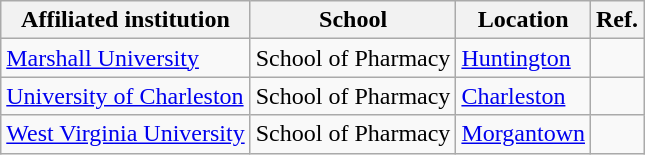<table class="wikitable sortable">
<tr>
<th>Affiliated institution</th>
<th>School</th>
<th>Location</th>
<th>Ref.</th>
</tr>
<tr>
<td><a href='#'>Marshall University</a></td>
<td>School of Pharmacy</td>
<td><a href='#'>Huntington</a></td>
<td></td>
</tr>
<tr>
<td><a href='#'>University of Charleston</a></td>
<td>School of Pharmacy</td>
<td><a href='#'>Charleston</a></td>
<td></td>
</tr>
<tr>
<td><a href='#'>West Virginia University</a></td>
<td>School of Pharmacy</td>
<td><a href='#'>Morgantown</a></td>
<td></td>
</tr>
</table>
